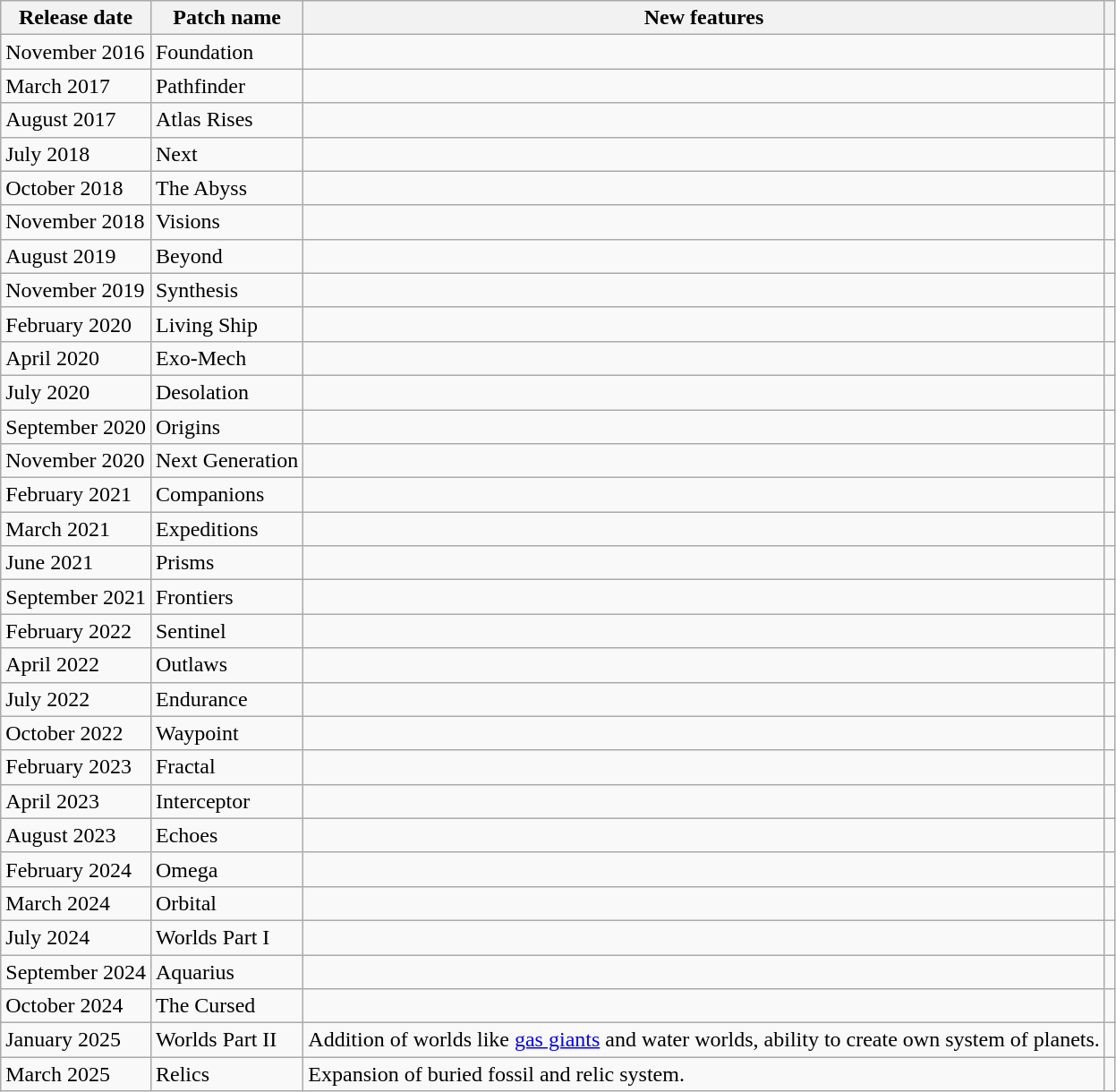<table class="wikitable">
<tr>
<th>Release date</th>
<th>Patch name</th>
<th>New features</th>
<th></th>
</tr>
<tr>
<td>November 2016</td>
<td>Foundation</td>
<td></td>
<td></td>
</tr>
<tr>
<td>March 2017</td>
<td>Pathfinder</td>
<td></td>
<td></td>
</tr>
<tr>
<td>August 2017</td>
<td>Atlas Rises</td>
<td></td>
<td></td>
</tr>
<tr>
<td>July 2018</td>
<td>Next</td>
<td></td>
<td></td>
</tr>
<tr>
<td>October 2018</td>
<td>The Abyss</td>
<td></td>
<td></td>
</tr>
<tr>
<td>November 2018</td>
<td>Visions</td>
<td></td>
<td></td>
</tr>
<tr>
<td>August 2019</td>
<td>Beyond</td>
<td></td>
<td></td>
</tr>
<tr>
<td>November 2019</td>
<td>Synthesis</td>
<td></td>
<td></td>
</tr>
<tr>
<td>February 2020</td>
<td>Living Ship</td>
<td></td>
<td></td>
</tr>
<tr>
<td>April 2020</td>
<td>Exo-Mech</td>
<td></td>
<td></td>
</tr>
<tr>
<td>July 2020</td>
<td>Desolation</td>
<td></td>
<td></td>
</tr>
<tr>
<td>September 2020</td>
<td>Origins</td>
<td></td>
<td></td>
</tr>
<tr>
<td>November 2020</td>
<td>Next Generation</td>
<td></td>
<td></td>
</tr>
<tr>
<td>February 2021</td>
<td>Companions</td>
<td></td>
<td></td>
</tr>
<tr>
<td>March 2021</td>
<td>Expeditions</td>
<td></td>
<td></td>
</tr>
<tr>
<td>June 2021</td>
<td>Prisms</td>
<td></td>
<td></td>
</tr>
<tr>
<td>September 2021</td>
<td>Frontiers</td>
<td></td>
<td></td>
</tr>
<tr>
<td>February 2022</td>
<td>Sentinel</td>
<td></td>
<td></td>
</tr>
<tr>
<td>April 2022</td>
<td>Outlaws</td>
<td></td>
<td></td>
</tr>
<tr>
<td>July 2022</td>
<td>Endurance</td>
<td></td>
<td></td>
</tr>
<tr>
<td>October 2022</td>
<td>Waypoint</td>
<td></td>
<td></td>
</tr>
<tr>
<td>February 2023</td>
<td>Fractal</td>
<td></td>
<td></td>
</tr>
<tr>
<td>April 2023</td>
<td>Interceptor</td>
<td></td>
<td></td>
</tr>
<tr>
<td>August 2023</td>
<td>Echoes</td>
<td></td>
<td></td>
</tr>
<tr>
<td>February 2024</td>
<td>Omega</td>
<td></td>
<td></td>
</tr>
<tr>
<td>March 2024</td>
<td>Orbital</td>
<td></td>
<td></td>
</tr>
<tr>
<td>July 2024</td>
<td>Worlds Part I</td>
<td></td>
<td></td>
</tr>
<tr>
<td>September 2024</td>
<td>Aquarius</td>
<td></td>
<td></td>
</tr>
<tr>
<td>October 2024</td>
<td>The Cursed</td>
<td></td>
<td></td>
</tr>
<tr>
<td>January 2025</td>
<td>Worlds Part II</td>
<td>Addition of worlds like <a href='#'>gas giants</a> and water worlds, ability to create own system of planets.</td>
<td></td>
</tr>
<tr>
<td>March 2025</td>
<td>Relics</td>
<td>Expansion of buried fossil and relic system.</td>
<td></td>
</tr>
</table>
